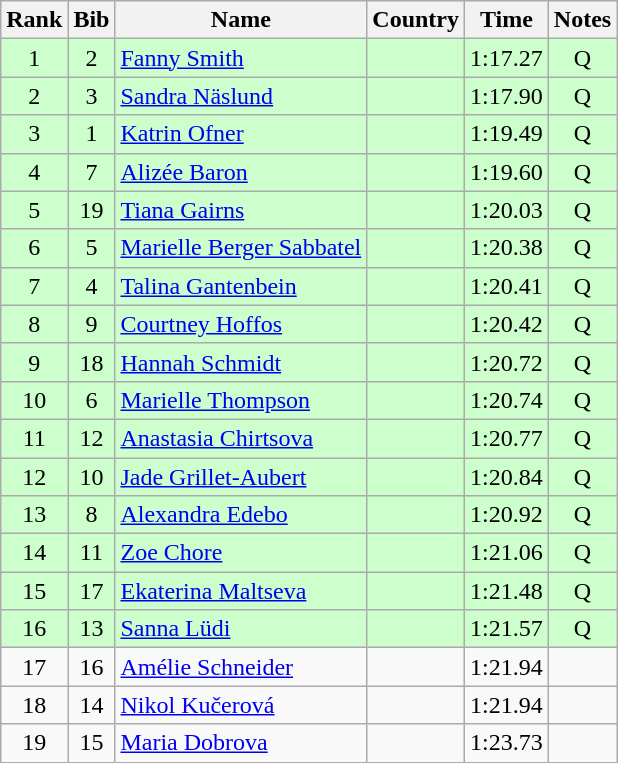<table class="wikitable sortable" style="text-align:center">
<tr>
<th>Rank</th>
<th>Bib</th>
<th>Name</th>
<th>Country</th>
<th>Time</th>
<th>Notes</th>
</tr>
<tr bgcolor=ccffcc>
<td>1</td>
<td>2</td>
<td align=left><a href='#'>Fanny Smith</a></td>
<td align=left></td>
<td>1:17.27</td>
<td>Q</td>
</tr>
<tr bgcolor=ccffcc>
<td>2</td>
<td>3</td>
<td align=left><a href='#'>Sandra Näslund</a></td>
<td align=left></td>
<td>1:17.90</td>
<td>Q</td>
</tr>
<tr bgcolor=ccffcc>
<td>3</td>
<td>1</td>
<td align=left><a href='#'>Katrin Ofner</a></td>
<td align=left></td>
<td>1:19.49</td>
<td>Q</td>
</tr>
<tr bgcolor=ccffcc>
<td>4</td>
<td>7</td>
<td align=left><a href='#'>Alizée Baron</a></td>
<td align=left></td>
<td>1:19.60</td>
<td>Q</td>
</tr>
<tr bgcolor=ccffcc>
<td>5</td>
<td>19</td>
<td align=left><a href='#'>Tiana Gairns</a></td>
<td align=left></td>
<td>1:20.03</td>
<td>Q</td>
</tr>
<tr bgcolor=ccffcc>
<td>6</td>
<td>5</td>
<td align=left><a href='#'>Marielle Berger Sabbatel</a></td>
<td align=left></td>
<td>1:20.38</td>
<td>Q</td>
</tr>
<tr bgcolor=ccffcc>
<td>7</td>
<td>4</td>
<td align=left><a href='#'>Talina Gantenbein</a></td>
<td align=left></td>
<td>1:20.41</td>
<td>Q</td>
</tr>
<tr bgcolor=ccffcc>
<td>8</td>
<td>9</td>
<td align=left><a href='#'>Courtney Hoffos</a></td>
<td align=left></td>
<td>1:20.42</td>
<td>Q</td>
</tr>
<tr bgcolor=ccffcc>
<td>9</td>
<td>18</td>
<td align=left><a href='#'>Hannah Schmidt</a></td>
<td align=left></td>
<td>1:20.72</td>
<td>Q</td>
</tr>
<tr bgcolor=ccffcc>
<td>10</td>
<td>6</td>
<td align=left><a href='#'>Marielle Thompson</a></td>
<td align=left></td>
<td>1:20.74</td>
<td>Q</td>
</tr>
<tr bgcolor=ccffcc>
<td>11</td>
<td>12</td>
<td align=left><a href='#'>Anastasia Chirtsova</a></td>
<td align=left></td>
<td>1:20.77</td>
<td>Q</td>
</tr>
<tr bgcolor=ccffcc>
<td>12</td>
<td>10</td>
<td align=left><a href='#'>Jade Grillet-Aubert</a></td>
<td align=left></td>
<td>1:20.84</td>
<td>Q</td>
</tr>
<tr bgcolor=ccffcc>
<td>13</td>
<td>8</td>
<td align=left><a href='#'>Alexandra Edebo</a></td>
<td align=left></td>
<td>1:20.92</td>
<td>Q</td>
</tr>
<tr bgcolor=ccffcc>
<td>14</td>
<td>11</td>
<td align=left><a href='#'>Zoe Chore</a></td>
<td align=left></td>
<td>1:21.06</td>
<td>Q</td>
</tr>
<tr bgcolor=ccffcc>
<td>15</td>
<td>17</td>
<td align=left><a href='#'>Ekaterina Maltseva</a></td>
<td align=left></td>
<td>1:21.48</td>
<td>Q</td>
</tr>
<tr bgcolor=ccffcc>
<td>16</td>
<td>13</td>
<td align=left><a href='#'>Sanna Lüdi</a></td>
<td align=left></td>
<td>1:21.57</td>
<td>Q</td>
</tr>
<tr>
<td>17</td>
<td>16</td>
<td align=left><a href='#'>Amélie Schneider</a></td>
<td align=left></td>
<td>1:21.94</td>
<td></td>
</tr>
<tr>
<td>18</td>
<td>14</td>
<td align=left><a href='#'>Nikol Kučerová</a></td>
<td align=left></td>
<td>1:21.94</td>
<td></td>
</tr>
<tr>
<td>19</td>
<td>15</td>
<td align=left><a href='#'>Maria Dobrova</a></td>
<td align=left></td>
<td>1:23.73</td>
<td></td>
</tr>
</table>
